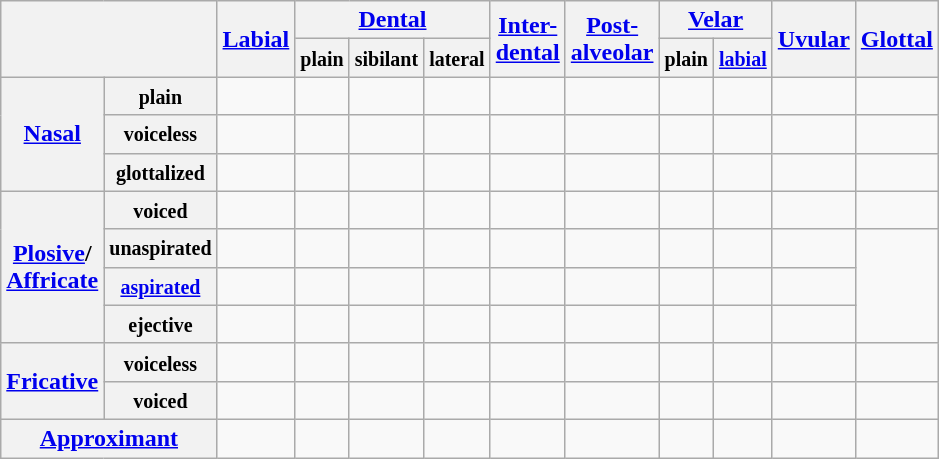<table class="wikitable" style="text-align: center;">
<tr>
<th rowspan="2" colspan="2"></th>
<th rowspan="2"><a href='#'>Labial</a></th>
<th colspan="3"><a href='#'>Dental</a></th>
<th rowspan="2"><a href='#'>Inter-<br>dental</a></th>
<th rowspan="2"><a href='#'>Post-<br>alveolar</a></th>
<th colspan="2"><a href='#'>Velar</a></th>
<th rowspan="2"><a href='#'>Uvular</a></th>
<th rowspan="2"><a href='#'>Glottal</a></th>
</tr>
<tr>
<th><small>plain</small></th>
<th><small>sibilant</small></th>
<th><small>lateral</small></th>
<th><small>plain</small></th>
<th><small><a href='#'>labial</a></small></th>
</tr>
<tr>
<th rowspan="3"><a href='#'>Nasal</a></th>
<th><small>plain</small></th>
<td></td>
<td></td>
<td></td>
<td></td>
<td></td>
<td></td>
<td></td>
<td></td>
<td></td>
<td></td>
</tr>
<tr>
<th><small>voiceless</small></th>
<td></td>
<td></td>
<td></td>
<td></td>
<td></td>
<td></td>
<td></td>
<td></td>
<td></td>
<td></td>
</tr>
<tr>
<th><small>glottalized</small></th>
<td></td>
<td></td>
<td></td>
<td></td>
<td></td>
<td></td>
<td></td>
<td></td>
<td></td>
<td></td>
</tr>
<tr>
<th rowspan="4"><a href='#'>Plosive</a>/<br><a href='#'>Affricate</a></th>
<th><small>voiced</small></th>
<td></td>
<td></td>
<td></td>
<td></td>
<td></td>
<td></td>
<td></td>
<td></td>
<td></td>
<td></td>
</tr>
<tr>
<th><small>unaspirated</small></th>
<td></td>
<td></td>
<td></td>
<td></td>
<td></td>
<td></td>
<td></td>
<td></td>
<td></td>
<td rowspan="3"></td>
</tr>
<tr>
<th><small><a href='#'>aspirated</a></small></th>
<td></td>
<td></td>
<td></td>
<td></td>
<td></td>
<td></td>
<td></td>
<td></td>
<td></td>
</tr>
<tr>
<th><small>ejective</small></th>
<td></td>
<td></td>
<td></td>
<td></td>
<td></td>
<td></td>
<td></td>
<td></td>
<td></td>
</tr>
<tr>
<th rowspan="2"><a href='#'>Fricative</a></th>
<th><small>voiceless</small></th>
<td></td>
<td></td>
<td></td>
<td></td>
<td></td>
<td></td>
<td></td>
<td></td>
<td></td>
<td></td>
</tr>
<tr>
<th><small>voiced</small></th>
<td></td>
<td></td>
<td></td>
<td></td>
<td></td>
<td></td>
<td></td>
<td></td>
<td></td>
<td></td>
</tr>
<tr>
<th colspan="2"><a href='#'>Approximant</a></th>
<td></td>
<td></td>
<td></td>
<td></td>
<td></td>
<td></td>
<td></td>
<td></td>
<td></td>
<td></td>
</tr>
</table>
